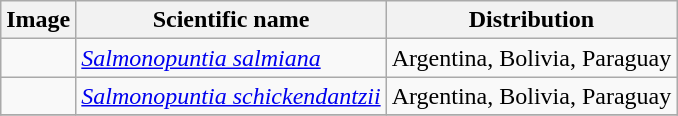<table class="wikitable sortable">
<tr>
<th>Image</th>
<th>Scientific name</th>
<th>Distribution</th>
</tr>
<tr>
<td></td>
<td><em><a href='#'>Salmonopuntia salmiana</a></em> </td>
<td>Argentina, Bolivia, Paraguay</td>
</tr>
<tr>
<td></td>
<td><em><a href='#'>Salmonopuntia schickendantzii</a></em> </td>
<td>Argentina, Bolivia, Paraguay</td>
</tr>
<tr>
</tr>
</table>
